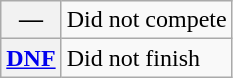<table class="wikitable">
<tr>
<th scope="row">—</th>
<td>Did not compete</td>
</tr>
<tr>
<th scope="row"><a href='#'>DNF</a></th>
<td>Did not finish</td>
</tr>
</table>
